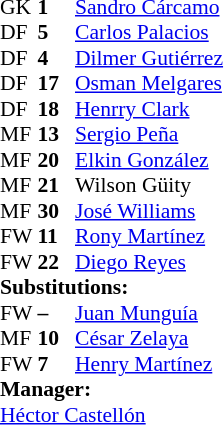<table style = "font-size: 90%" cellspacing = "0" cellpadding = "0">
<tr>
<td colspan = 4></td>
</tr>
<tr>
<th style="width:25px;"></th>
<th style="width:25px;"></th>
</tr>
<tr>
<td>GK</td>
<td><strong>1</strong></td>
<td> <a href='#'>Sandro Cárcamo</a></td>
</tr>
<tr>
<td>DF</td>
<td><strong>5</strong></td>
<td> <a href='#'>Carlos Palacios</a></td>
</tr>
<tr>
<td>DF</td>
<td><strong>4</strong></td>
<td> <a href='#'>Dilmer Gutiérrez</a></td>
</tr>
<tr>
<td>DF</td>
<td><strong>17</strong></td>
<td> <a href='#'>Osman Melgares</a></td>
<td></td>
<td></td>
</tr>
<tr>
<td>DF</td>
<td><strong>18</strong></td>
<td> <a href='#'>Henrry Clark</a></td>
</tr>
<tr>
<td>MF</td>
<td><strong>13</strong></td>
<td> <a href='#'>Sergio Peña</a></td>
</tr>
<tr>
<td>MF</td>
<td><strong>20</strong></td>
<td> <a href='#'>Elkin González</a></td>
</tr>
<tr>
<td>MF</td>
<td><strong>21</strong></td>
<td> Wilson Güity</td>
<td></td>
<td></td>
</tr>
<tr>
<td>MF</td>
<td><strong>30</strong></td>
<td> <a href='#'>José Williams</a></td>
</tr>
<tr>
<td>FW</td>
<td><strong>11</strong></td>
<td> <a href='#'>Rony Martínez</a></td>
</tr>
<tr>
<td>FW</td>
<td><strong>22</strong></td>
<td> <a href='#'>Diego Reyes</a></td>
<td></td>
<td></td>
</tr>
<tr>
<td colspan = 3><strong>Substitutions:</strong></td>
</tr>
<tr>
<td>FW</td>
<td><strong>–</strong></td>
<td> <a href='#'>Juan Munguía</a></td>
<td></td>
<td></td>
</tr>
<tr>
<td>MF</td>
<td><strong>10</strong></td>
<td> <a href='#'>César Zelaya</a></td>
<td></td>
<td></td>
</tr>
<tr>
<td>FW</td>
<td><strong>7</strong></td>
<td> <a href='#'>Henry Martínez</a></td>
<td></td>
<td></td>
</tr>
<tr>
<td colspan = 3><strong>Manager:</strong></td>
</tr>
<tr>
<td colspan = 3> <a href='#'>Héctor Castellón</a></td>
</tr>
</table>
